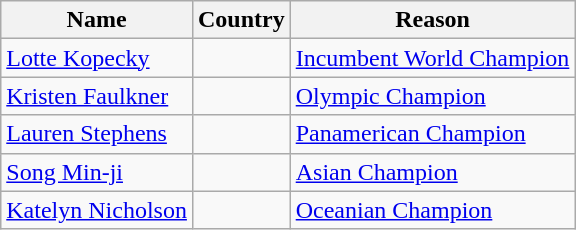<table class="wikitable">
<tr>
<th>Name</th>
<th>Country</th>
<th>Reason</th>
</tr>
<tr>
<td><a href='#'>Lotte Kopecky</a></td>
<td></td>
<td><a href='#'>Incumbent World Champion</a></td>
</tr>
<tr>
<td><a href='#'>Kristen Faulkner</a></td>
<td></td>
<td><a href='#'>Olympic Champion</a></td>
</tr>
<tr>
<td><a href='#'>Lauren Stephens</a></td>
<td></td>
<td><a href='#'>Panamerican Champion</a></td>
</tr>
<tr>
<td><a href='#'>Song Min-ji</a></td>
<td></td>
<td><a href='#'>Asian Champion</a></td>
</tr>
<tr>
<td><a href='#'>Katelyn Nicholson</a></td>
<td></td>
<td><a href='#'>Oceanian Champion</a></td>
</tr>
</table>
